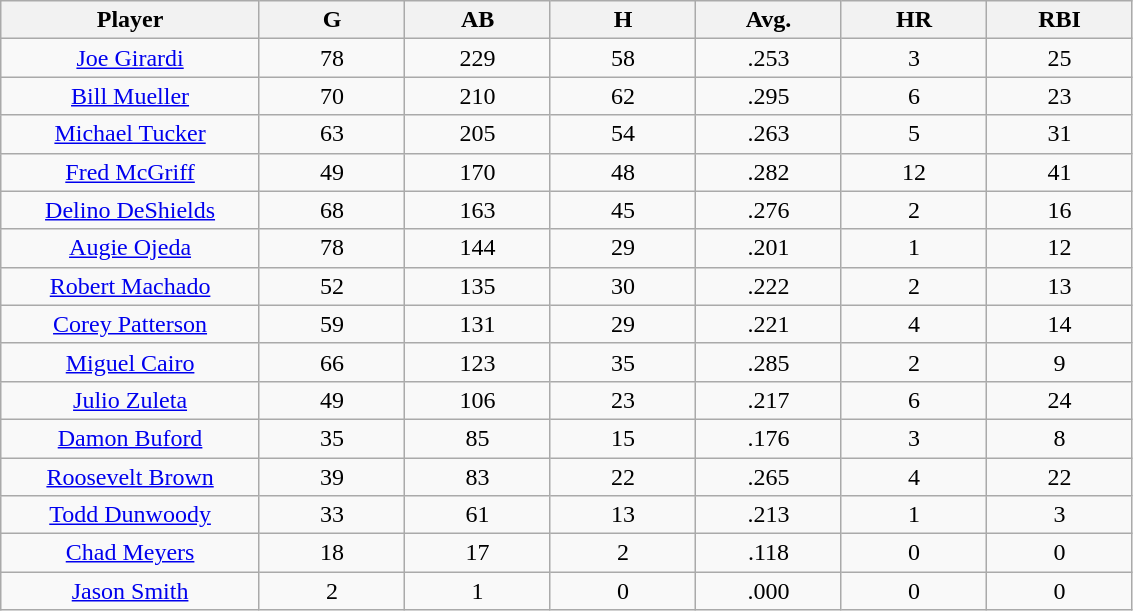<table class="wikitable sortable">
<tr>
<th bgcolor="#DDDDFF" width="16%">Player</th>
<th bgcolor="#DDDDFF" width="9%">G</th>
<th bgcolor="#DDDDFF" width="9%">AB</th>
<th bgcolor="#DDDDFF" width="9%">H</th>
<th bgcolor="#DDDDFF" width="9%">Avg.</th>
<th bgcolor="#DDDDFF" width="9%">HR</th>
<th bgcolor="#DDDDFF" width="9%">RBI</th>
</tr>
<tr align="center">
<td><a href='#'>Joe Girardi</a></td>
<td>78</td>
<td>229</td>
<td>58</td>
<td>.253</td>
<td>3</td>
<td>25</td>
</tr>
<tr align=center>
<td><a href='#'>Bill Mueller</a></td>
<td>70</td>
<td>210</td>
<td>62</td>
<td>.295</td>
<td>6</td>
<td>23</td>
</tr>
<tr align=center>
<td><a href='#'>Michael Tucker</a></td>
<td>63</td>
<td>205</td>
<td>54</td>
<td>.263</td>
<td>5</td>
<td>31</td>
</tr>
<tr align=center>
<td><a href='#'>Fred McGriff</a></td>
<td>49</td>
<td>170</td>
<td>48</td>
<td>.282</td>
<td>12</td>
<td>41</td>
</tr>
<tr align=center>
<td><a href='#'>Delino DeShields</a></td>
<td>68</td>
<td>163</td>
<td>45</td>
<td>.276</td>
<td>2</td>
<td>16</td>
</tr>
<tr align=center>
<td><a href='#'>Augie Ojeda</a></td>
<td>78</td>
<td>144</td>
<td>29</td>
<td>.201</td>
<td>1</td>
<td>12</td>
</tr>
<tr align=center>
<td><a href='#'>Robert Machado</a></td>
<td>52</td>
<td>135</td>
<td>30</td>
<td>.222</td>
<td>2</td>
<td>13</td>
</tr>
<tr align=center>
<td><a href='#'>Corey Patterson</a></td>
<td>59</td>
<td>131</td>
<td>29</td>
<td>.221</td>
<td>4</td>
<td>14</td>
</tr>
<tr align=center>
<td><a href='#'>Miguel Cairo</a></td>
<td>66</td>
<td>123</td>
<td>35</td>
<td>.285</td>
<td>2</td>
<td>9</td>
</tr>
<tr align=center>
<td><a href='#'>Julio Zuleta</a></td>
<td>49</td>
<td>106</td>
<td>23</td>
<td>.217</td>
<td>6</td>
<td>24</td>
</tr>
<tr align=center>
<td><a href='#'>Damon Buford</a></td>
<td>35</td>
<td>85</td>
<td>15</td>
<td>.176</td>
<td>3</td>
<td>8</td>
</tr>
<tr align=center>
<td><a href='#'>Roosevelt Brown</a></td>
<td>39</td>
<td>83</td>
<td>22</td>
<td>.265</td>
<td>4</td>
<td>22</td>
</tr>
<tr align=center>
<td><a href='#'>Todd Dunwoody</a></td>
<td>33</td>
<td>61</td>
<td>13</td>
<td>.213</td>
<td>1</td>
<td>3</td>
</tr>
<tr align=center>
<td><a href='#'>Chad Meyers</a></td>
<td>18</td>
<td>17</td>
<td>2</td>
<td>.118</td>
<td>0</td>
<td>0</td>
</tr>
<tr align=center>
<td><a href='#'>Jason Smith</a></td>
<td>2</td>
<td>1</td>
<td>0</td>
<td>.000</td>
<td>0</td>
<td>0</td>
</tr>
</table>
